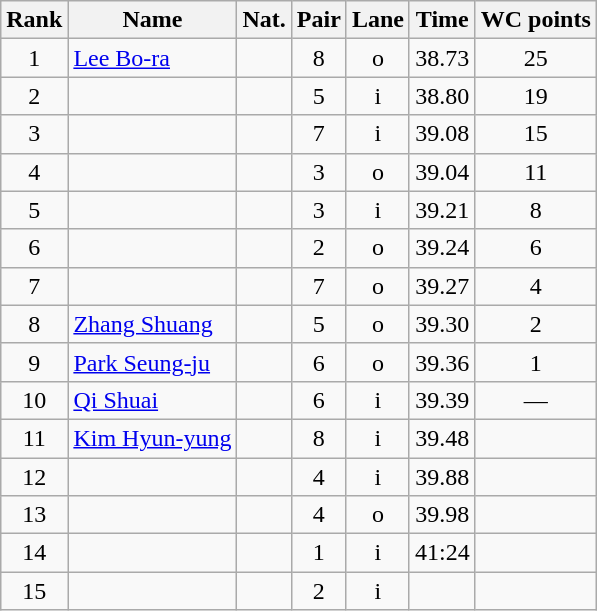<table class="wikitable sortable" style="text-align:center">
<tr>
<th>Rank</th>
<th>Name</th>
<th>Nat.</th>
<th>Pair</th>
<th>Lane</th>
<th>Time</th>
<th>WC points</th>
</tr>
<tr>
<td>1</td>
<td align=left><a href='#'>Lee Bo-ra</a></td>
<td></td>
<td>8</td>
<td>o</td>
<td>38.73</td>
<td>25</td>
</tr>
<tr>
<td>2</td>
<td align=left></td>
<td></td>
<td>5</td>
<td>i</td>
<td>38.80</td>
<td>19</td>
</tr>
<tr>
<td>3</td>
<td align=left></td>
<td></td>
<td>7</td>
<td>i</td>
<td>39.08</td>
<td>15</td>
</tr>
<tr>
<td>4</td>
<td align=left></td>
<td></td>
<td>3</td>
<td>o</td>
<td>39.04</td>
<td>11</td>
</tr>
<tr>
<td>5</td>
<td align=left></td>
<td></td>
<td>3</td>
<td>i</td>
<td>39.21</td>
<td>8</td>
</tr>
<tr>
<td>6</td>
<td align=left></td>
<td></td>
<td>2</td>
<td>o</td>
<td>39.24</td>
<td>6</td>
</tr>
<tr>
<td>7</td>
<td align=left></td>
<td></td>
<td>7</td>
<td>o</td>
<td>39.27</td>
<td>4</td>
</tr>
<tr>
<td>8</td>
<td align=left><a href='#'>Zhang Shuang</a></td>
<td></td>
<td>5</td>
<td>o</td>
<td>39.30</td>
<td>2</td>
</tr>
<tr>
<td>9</td>
<td align=left><a href='#'>Park Seung-ju</a></td>
<td></td>
<td>6</td>
<td>o</td>
<td>39.36</td>
<td>1</td>
</tr>
<tr>
<td>10</td>
<td align=left><a href='#'>Qi Shuai</a></td>
<td></td>
<td>6</td>
<td>i</td>
<td>39.39</td>
<td>—</td>
</tr>
<tr>
<td>11</td>
<td align=left><a href='#'>Kim Hyun-yung</a></td>
<td></td>
<td>8</td>
<td>i</td>
<td>39.48</td>
<td></td>
</tr>
<tr>
<td>12</td>
<td align=left></td>
<td></td>
<td>4</td>
<td>i</td>
<td>39.88</td>
<td></td>
</tr>
<tr>
<td>13</td>
<td align=left></td>
<td></td>
<td>4</td>
<td>o</td>
<td>39.98</td>
<td></td>
</tr>
<tr>
<td>14</td>
<td align=left></td>
<td></td>
<td>1</td>
<td>i</td>
<td>41:24</td>
<td></td>
</tr>
<tr>
<td>15</td>
<td align=left></td>
<td></td>
<td>2</td>
<td>i</td>
<td></td>
<td></td>
</tr>
</table>
